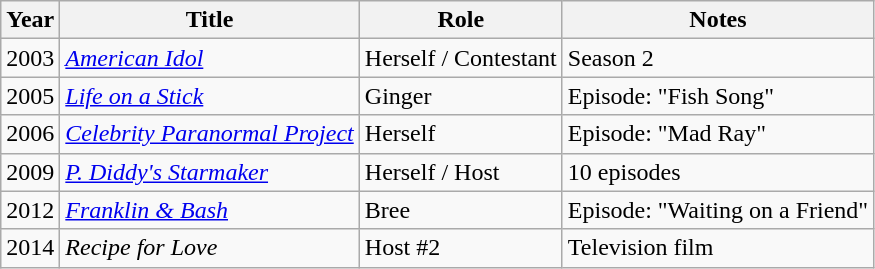<table class="wikitable">
<tr>
<th>Year</th>
<th>Title</th>
<th>Role</th>
<th>Notes</th>
</tr>
<tr>
<td>2003</td>
<td><em><a href='#'>American Idol</a></em></td>
<td>Herself / Contestant</td>
<td>Season 2</td>
</tr>
<tr>
<td>2005</td>
<td><em><a href='#'>Life on a Stick</a></em></td>
<td>Ginger</td>
<td>Episode: "Fish Song"</td>
</tr>
<tr>
<td>2006</td>
<td><em><a href='#'>Celebrity Paranormal Project</a></em></td>
<td>Herself</td>
<td>Episode: "Mad Ray"</td>
</tr>
<tr>
<td>2009</td>
<td><em><a href='#'>P. Diddy's Starmaker</a></em></td>
<td>Herself / Host</td>
<td>10 episodes</td>
</tr>
<tr>
<td>2012</td>
<td><em><a href='#'>Franklin & Bash</a></em></td>
<td>Bree</td>
<td>Episode: "Waiting on a Friend"</td>
</tr>
<tr>
<td>2014</td>
<td><em>Recipe for Love</em></td>
<td>Host #2</td>
<td>Television film</td>
</tr>
</table>
